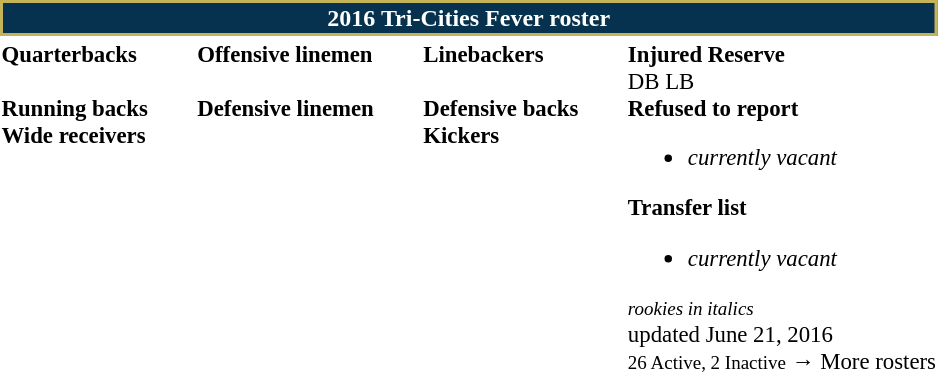<table class="toccolours" style="text-align: left;">
<tr>
<th colspan="7" style="background:#06324F; border:2px solid #C5B358; color:white; text-align:center;"><strong>2016 Tri-Cities Fever roster</strong></th>
</tr>
<tr>
<td style="font-size: 95%;vertical-align:top;"><strong>Quarterbacks</strong><br>
<br><strong>Running backs</strong>
<br><strong>Wide receivers</strong>





</td>
<td style="width: 25px;"></td>
<td style="font-size: 95%;vertical-align:top;"><strong>Offensive linemen</strong><br>

<br><strong>Defensive linemen</strong>




</td>
<td style="width: 25px;"></td>
<td style="font-size: 95%;vertical-align:top;"><strong>Linebackers</strong><br>
<br><strong>Defensive backs</strong>





<br><strong>Kickers</strong>
</td>
<td style="width: 25px;"></td>
<td style="font-size: 95%;vertical-align:top;"><strong>Injured Reserve</strong><br> DB
 LB<br><strong>Refused to report</strong><ul><li><em>currently vacant</em></li></ul><strong>Transfer list</strong><ul><li><em>currently vacant</em></li></ul><small><em>rookies in italics</em></small><br>
 updated June 21, 2016<br>
<small>26 Active, 2 Inactive</small>
→ More rosters</td>
</tr>
<tr>
</tr>
</table>
